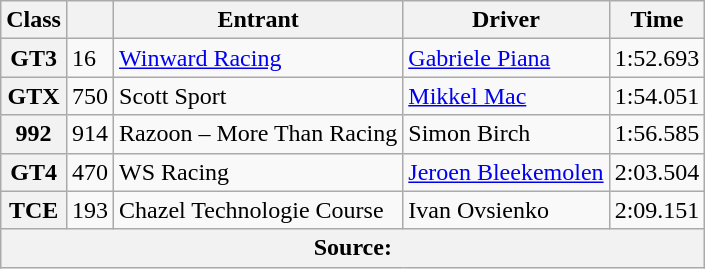<table class="wikitable">
<tr>
<th>Class</th>
<th></th>
<th>Entrant</th>
<th>Driver</th>
<th>Time</th>
</tr>
<tr>
<th>GT3</th>
<td>16</td>
<td> <a href='#'>Winward Racing</a></td>
<td> <a href='#'>Gabriele Piana</a></td>
<td>1:52.693</td>
</tr>
<tr>
<th>GTX</th>
<td>750</td>
<td> Scott Sport</td>
<td> <a href='#'>Mikkel Mac</a></td>
<td>1:54.051</td>
</tr>
<tr>
<th>992</th>
<td>914</td>
<td> Razoon – More Than Racing</td>
<td> Simon Birch</td>
<td>1:56.585</td>
</tr>
<tr>
<th>GT4</th>
<td>470</td>
<td> WS Racing</td>
<td> <a href='#'>Jeroen Bleekemolen</a></td>
<td>2:03.504</td>
</tr>
<tr>
<th>TCE</th>
<td>193</td>
<td> Chazel Technologie Course</td>
<td> Ivan Ovsienko</td>
<td>2:09.151</td>
</tr>
<tr>
<th colspan="6">Source:</th>
</tr>
</table>
